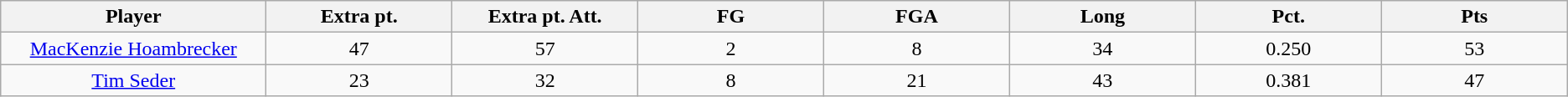<table class="wikitable sortable">
<tr>
<th bgcolor="#DDDDFF" width="10%">Player</th>
<th bgcolor="#DDDDFF" width="7%">Extra pt.</th>
<th bgcolor="#DDDDFF" width="7%">Extra pt. Att.</th>
<th bgcolor="#DDDDFF" width="7%">FG</th>
<th bgcolor="#DDDDFF" width="7%">FGA</th>
<th bgcolor="#DDDDFF" width="7%">Long</th>
<th bgcolor="#DDDDFF" width="7%">Pct.</th>
<th bgcolor="#DDDDFF" width="7%">Pts</th>
</tr>
<tr align="center">
<td><a href='#'>MacKenzie Hoambrecker</a></td>
<td>47</td>
<td>57</td>
<td>2</td>
<td>8</td>
<td>34</td>
<td>0.250</td>
<td>53</td>
</tr>
<tr align="center">
<td><a href='#'>Tim Seder</a></td>
<td>23</td>
<td>32</td>
<td>8</td>
<td>21</td>
<td>43</td>
<td>0.381</td>
<td>47</td>
</tr>
</table>
